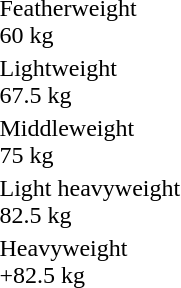<table>
<tr>
<td>Featherweight<br>60 kg</td>
<td></td>
<td></td>
<td></td>
</tr>
<tr>
<td>Lightweight<br>67.5 kg</td>
<td></td>
<td></td>
<td></td>
</tr>
<tr>
<td>Middleweight<br>75 kg</td>
<td></td>
<td></td>
<td></td>
</tr>
<tr>
<td>Light heavyweight<br>82.5 kg</td>
<td></td>
<td></td>
<td></td>
</tr>
<tr>
<td>Heavyweight<br>+82.5 kg</td>
<td></td>
<td></td>
<td></td>
</tr>
</table>
